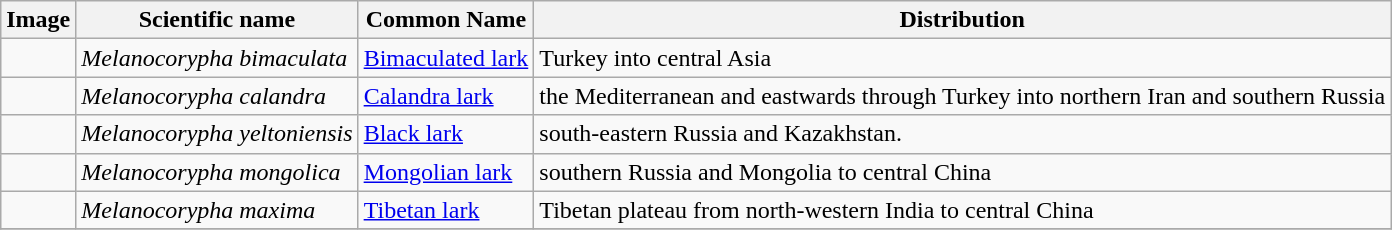<table class="wikitable">
<tr>
<th>Image</th>
<th>Scientific name</th>
<th>Common Name</th>
<th>Distribution</th>
</tr>
<tr>
<td></td>
<td><em>Melanocorypha bimaculata</em></td>
<td><a href='#'>Bimaculated lark</a></td>
<td>Turkey into central Asia</td>
</tr>
<tr>
<td></td>
<td><em>Melanocorypha calandra</em></td>
<td><a href='#'>Calandra lark</a></td>
<td>the Mediterranean and eastwards through Turkey into northern Iran and southern Russia</td>
</tr>
<tr>
<td></td>
<td><em>Melanocorypha yeltoniensis</em></td>
<td><a href='#'>Black lark</a></td>
<td>south-eastern Russia and Kazakhstan.</td>
</tr>
<tr>
<td></td>
<td><em>Melanocorypha mongolica</em></td>
<td><a href='#'>Mongolian lark</a></td>
<td>southern Russia and Mongolia to central China</td>
</tr>
<tr>
<td></td>
<td><em>Melanocorypha maxima</em></td>
<td><a href='#'>Tibetan lark</a></td>
<td>Tibetan plateau from north-western India to central China</td>
</tr>
<tr>
</tr>
</table>
